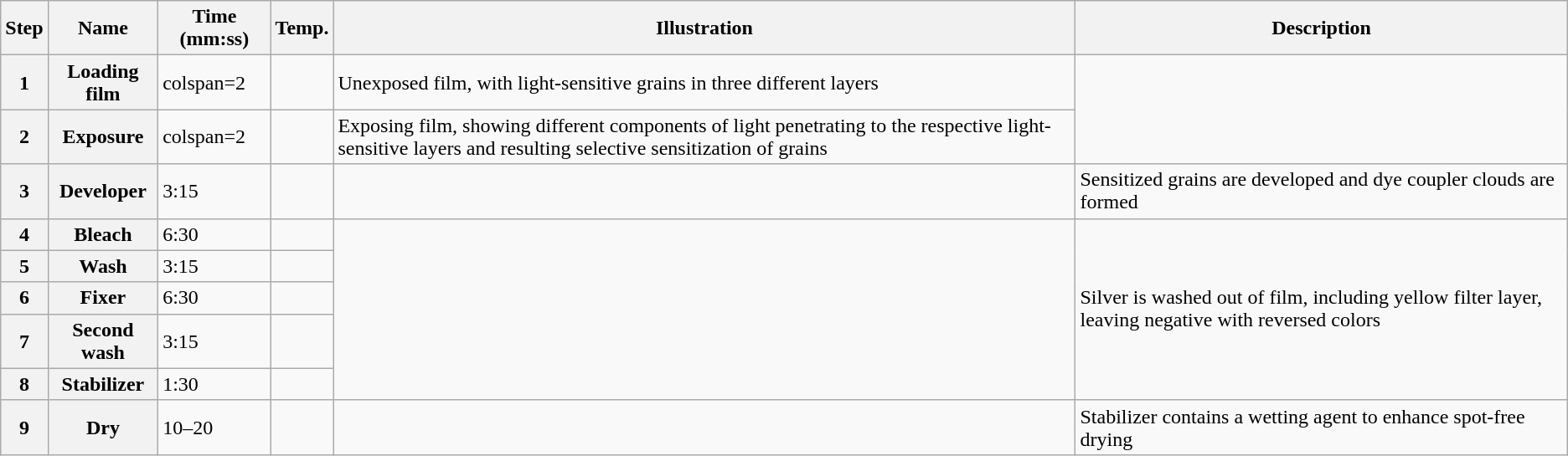<table class="wikitable" style="font-size:100%;text-align:left;">
<tr>
<th>Step</th>
<th>Name</th>
<th>Time (mm:ss)</th>
<th>Temp.</th>
<th>Illustration</th>
<th>Description</th>
</tr>
<tr>
<th>1</th>
<th>Loading film</th>
<td>colspan=2 </td>
<td></td>
<td>Unexposed film, with light-sensitive grains in three different layers</td>
</tr>
<tr>
<th>2</th>
<th>Exposure</th>
<td>colspan=2 </td>
<td></td>
<td>Exposing film, showing different components of light penetrating to the respective light-sensitive layers and resulting selective sensitization of grains</td>
</tr>
<tr>
<th>3</th>
<th>Developer</th>
<td>3:15</td>
<td></td>
<td></td>
<td>Sensitized grains are developed and dye coupler clouds are formed</td>
</tr>
<tr>
<th>4</th>
<th>Bleach</th>
<td>6:30</td>
<td></td>
<td rowspan=5></td>
<td rowspan=5>Silver is washed out of film, including yellow filter layer, leaving negative with reversed colors</td>
</tr>
<tr>
<th>5</th>
<th>Wash</th>
<td>3:15</td>
<td></td>
</tr>
<tr>
<th>6</th>
<th>Fixer</th>
<td>6:30</td>
<td></td>
</tr>
<tr>
<th>7</th>
<th>Second wash</th>
<td>3:15</td>
<td></td>
</tr>
<tr>
<th>8</th>
<th>Stabilizer</th>
<td>1:30</td>
<td></td>
</tr>
<tr>
<th>9</th>
<th>Dry</th>
<td>10–20</td>
<td></td>
<td></td>
<td>Stabilizer contains a wetting agent to enhance spot-free drying</td>
</tr>
</table>
